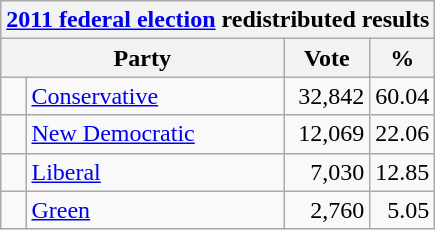<table class="wikitable">
<tr>
<th colspan="4"><a href='#'>2011 federal election</a> redistributed results</th>
</tr>
<tr>
<th bgcolor="#DDDDFF" width="130px" colspan="2">Party</th>
<th bgcolor="#DDDDFF" width="50px">Vote</th>
<th bgcolor="#DDDDFF" width="30px">%</th>
</tr>
<tr>
<td> </td>
<td><a href='#'>Conservative</a></td>
<td align=right>32,842</td>
<td align=right>60.04</td>
</tr>
<tr>
<td> </td>
<td><a href='#'>New Democratic</a></td>
<td align=right>12,069</td>
<td align=right>22.06</td>
</tr>
<tr>
<td> </td>
<td><a href='#'>Liberal</a></td>
<td align=right>7,030</td>
<td align=right>12.85</td>
</tr>
<tr>
<td> </td>
<td><a href='#'>Green</a></td>
<td align=right>2,760</td>
<td align=right>5.05</td>
</tr>
</table>
